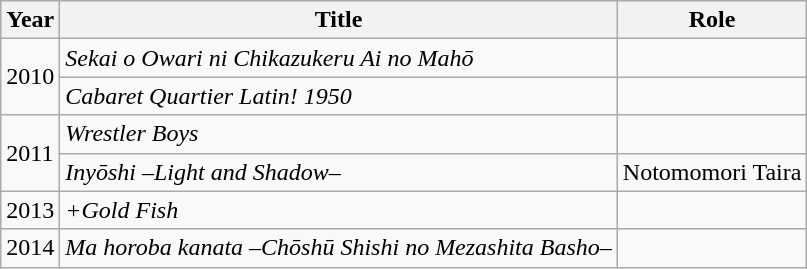<table class="wikitable">
<tr>
<th>Year</th>
<th>Title</th>
<th>Role</th>
</tr>
<tr>
<td rowspan="2">2010</td>
<td><em>Sekai o Owari ni Chikazukeru Ai no Mahō</em></td>
<td></td>
</tr>
<tr>
<td><em>Cabaret Quartier Latin! 1950</em></td>
<td></td>
</tr>
<tr>
<td rowspan="2">2011</td>
<td><em>Wrestler Boys</em></td>
<td></td>
</tr>
<tr>
<td><em>Inyōshi –Light and Shadow–</em></td>
<td>Notomomori Taira</td>
</tr>
<tr>
<td>2013</td>
<td><em>+Gold Fish</em></td>
<td></td>
</tr>
<tr>
<td>2014</td>
<td><em>Ma horoba kanata –Chōshū Shishi no Mezashita Basho–</em></td>
<td></td>
</tr>
</table>
